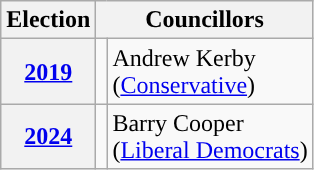<table class="wikitable">
<tr>
<th>Election</th>
<th colspan="2">Councillors</th>
</tr>
<tr>
<th><a href='#'>2019</a></th>
<td style="background-color: "></td>
<td>Andrew Kerby<br>(<a href='#'>Conservative</a>)</td>
</tr>
<tr>
<th><a href='#'>2024</a></th>
<td style="background-color: "></td>
<td>Barry Cooper<br>(<a href='#'>Liberal Democrats</a>)</td>
</tr>
</table>
